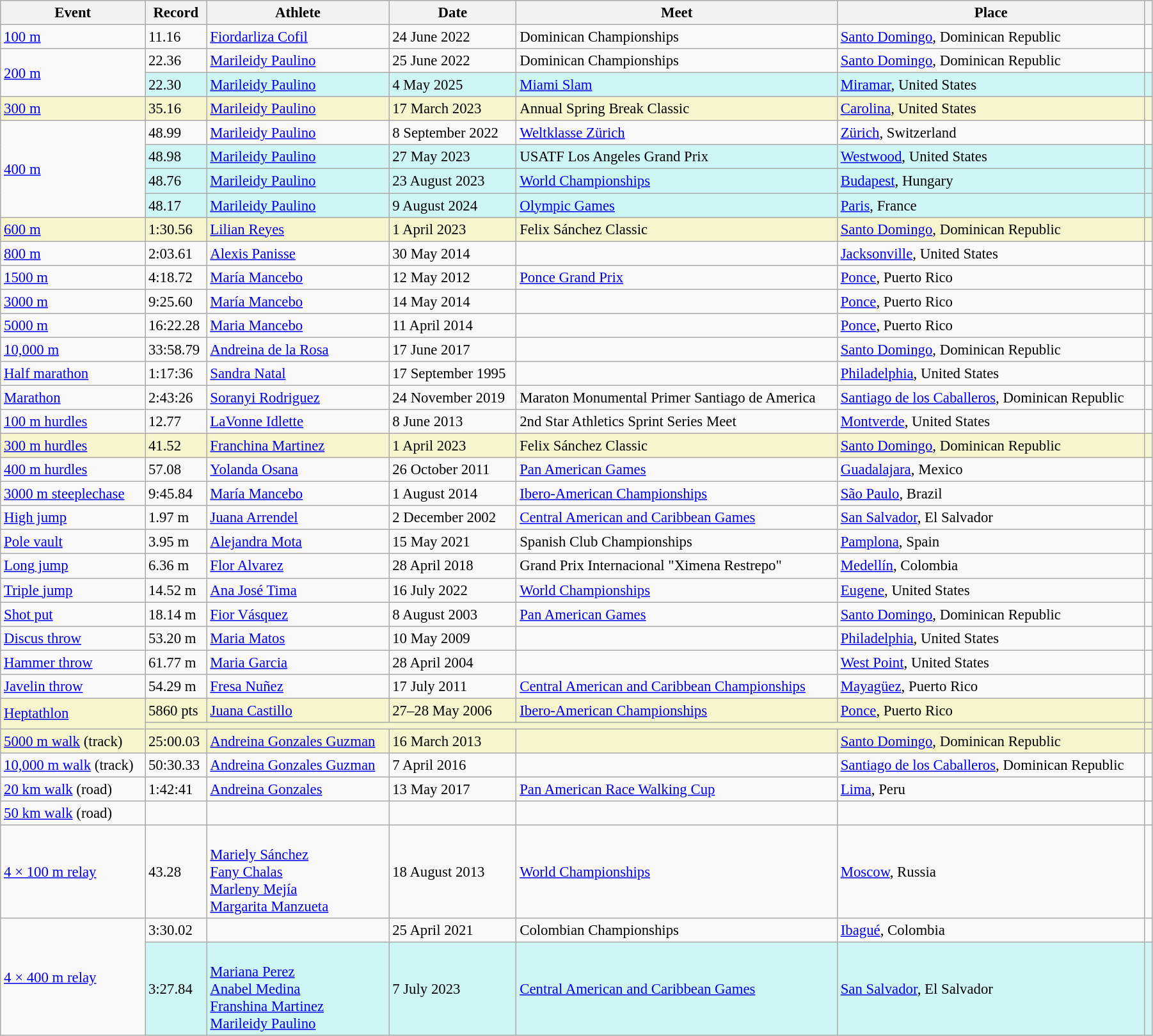<table class="wikitable" style="font-size:95%; width: 95%;">
<tr>
<th>Event</th>
<th>Record</th>
<th>Athlete</th>
<th>Date</th>
<th>Meet</th>
<th>Place</th>
<th></th>
</tr>
<tr>
<td><a href='#'>100 m</a></td>
<td>11.16  </td>
<td><a href='#'>Fiordarliza Cofil</a></td>
<td>24 June 2022</td>
<td>Dominican Championships</td>
<td><a href='#'>Santo Domingo</a>, Dominican Republic</td>
<td></td>
</tr>
<tr>
<td rowspan=2><a href='#'>200 m</a></td>
<td>22.36 </td>
<td><a href='#'>Marileidy Paulino</a></td>
<td>25 June 2022</td>
<td>Dominican Championships</td>
<td><a href='#'>Santo Domingo</a>, Dominican Republic</td>
<td></td>
</tr>
<tr bgcolor=#CEF6F5>
<td>22.30 </td>
<td><a href='#'>Marileidy Paulino</a></td>
<td>4 May 2025</td>
<td><a href='#'>Miami Slam</a></td>
<td><a href='#'>Miramar</a>, United States</td>
<td></td>
</tr>
<tr style="background:#f6F5CE;">
<td><a href='#'>300 m</a></td>
<td>35.16</td>
<td><a href='#'>Marileidy Paulino</a></td>
<td>17 March 2023</td>
<td>Annual Spring Break Classic</td>
<td><a href='#'>Carolina</a>, United States</td>
<td></td>
</tr>
<tr>
<td rowspan=4><a href='#'>400 m</a></td>
<td>48.99</td>
<td><a href='#'>Marileidy Paulino</a></td>
<td>8 September 2022</td>
<td><a href='#'>Weltklasse Zürich</a></td>
<td><a href='#'>Zürich</a>, Switzerland</td>
<td></td>
</tr>
<tr bgcolor=#CEF6F5>
<td>48.98</td>
<td><a href='#'>Marileidy Paulino</a></td>
<td>27 May 2023</td>
<td>USATF Los Angeles Grand Prix</td>
<td><a href='#'>Westwood</a>, United States</td>
<td></td>
</tr>
<tr bgcolor=#CEF6F5>
<td>48.76</td>
<td><a href='#'>Marileidy Paulino</a></td>
<td>23 August 2023</td>
<td><a href='#'>World Championships</a></td>
<td><a href='#'>Budapest</a>, Hungary</td>
<td></td>
</tr>
<tr bgcolor=#CEF6F5>
<td>48.17</td>
<td><a href='#'>Marileidy Paulino</a></td>
<td>9 August 2024</td>
<td><a href='#'>Olympic Games</a></td>
<td><a href='#'>Paris</a>, France</td>
<td></td>
</tr>
<tr style="background:#f6F5CE;">
<td><a href='#'>600 m</a></td>
<td>1:30.56</td>
<td><a href='#'>Lilian Reyes</a></td>
<td>1 April 2023</td>
<td>Felix Sánchez Classic</td>
<td><a href='#'>Santo Domingo</a>, Dominican Republic</td>
<td></td>
</tr>
<tr>
<td><a href='#'>800 m</a></td>
<td>2:03.61</td>
<td><a href='#'>Alexis Panisse</a></td>
<td>30 May 2014</td>
<td></td>
<td><a href='#'>Jacksonville</a>, United States</td>
<td></td>
</tr>
<tr>
<td><a href='#'>1500 m</a></td>
<td>4:18.72</td>
<td><a href='#'>María Mancebo</a></td>
<td>12 May 2012</td>
<td><a href='#'>Ponce Grand Prix</a></td>
<td><a href='#'>Ponce</a>, Puerto Rico</td>
<td></td>
</tr>
<tr>
<td><a href='#'>3000 m</a></td>
<td>9:25.60</td>
<td><a href='#'>María Mancebo</a></td>
<td>14 May 2014</td>
<td></td>
<td><a href='#'>Ponce</a>, Puerto Rico</td>
<td></td>
</tr>
<tr>
<td><a href='#'>5000 m</a></td>
<td>16:22.28</td>
<td><a href='#'>Maria Mancebo</a></td>
<td>11 April 2014</td>
<td></td>
<td><a href='#'>Ponce</a>, Puerto Rico</td>
<td></td>
</tr>
<tr>
<td><a href='#'>10,000 m</a></td>
<td>33:58.79</td>
<td><a href='#'>Andreina de la Rosa</a></td>
<td>17 June 2017</td>
<td></td>
<td><a href='#'>Santo Domingo</a>, Dominican Republic</td>
<td></td>
</tr>
<tr>
<td><a href='#'>Half marathon</a></td>
<td>1:17:36</td>
<td><a href='#'>Sandra Natal</a></td>
<td>17 September 1995</td>
<td></td>
<td><a href='#'>Philadelphia</a>, United States</td>
<td></td>
</tr>
<tr>
<td><a href='#'>Marathon</a></td>
<td>2:43:26</td>
<td><a href='#'>Soranyi Rodriguez</a></td>
<td>24 November 2019</td>
<td>Maraton Monumental Primer Santiago de America</td>
<td><a href='#'>Santiago de los Caballeros</a>, Dominican Republic</td>
<td></td>
</tr>
<tr>
<td><a href='#'>100 m hurdles</a></td>
<td>12.77 </td>
<td><a href='#'>LaVonne Idlette</a></td>
<td>8 June 2013</td>
<td>2nd Star Athletics Sprint Series Meet</td>
<td><a href='#'>Montverde</a>, United States</td>
<td></td>
</tr>
<tr style="background:#f6F5CE;">
<td><a href='#'>300 m hurdles</a></td>
<td>41.52</td>
<td><a href='#'>Franchina Martinez</a></td>
<td>1 April 2023</td>
<td>Felix Sánchez Classic</td>
<td><a href='#'>Santo Domingo</a>, Dominican Republic</td>
<td></td>
</tr>
<tr>
<td><a href='#'>400 m hurdles</a></td>
<td>57.08 </td>
<td><a href='#'>Yolanda Osana</a></td>
<td>26 October 2011</td>
<td><a href='#'>Pan American Games</a></td>
<td><a href='#'>Guadalajara</a>, Mexico</td>
<td></td>
</tr>
<tr>
<td><a href='#'>3000 m steeplechase</a></td>
<td>9:45.84</td>
<td><a href='#'>María Mancebo</a></td>
<td>1 August 2014</td>
<td><a href='#'>Ibero-American Championships</a></td>
<td><a href='#'>São Paulo</a>, Brazil</td>
<td></td>
</tr>
<tr>
<td><a href='#'>High jump</a></td>
<td>1.97 m</td>
<td><a href='#'>Juana Arrendel</a></td>
<td>2 December 2002</td>
<td><a href='#'>Central American and Caribbean Games</a></td>
<td><a href='#'>San Salvador</a>, El Salvador</td>
<td></td>
</tr>
<tr>
<td><a href='#'>Pole vault</a></td>
<td>3.95 m</td>
<td><a href='#'>Alejandra Mota</a></td>
<td>15 May 2021</td>
<td>Spanish Club Championships</td>
<td><a href='#'>Pamplona</a>, Spain</td>
<td></td>
</tr>
<tr>
<td><a href='#'>Long jump</a></td>
<td>6.36 m  </td>
<td><a href='#'>Flor Alvarez</a></td>
<td>28 April 2018</td>
<td>Grand Prix Internacional "Ximena Restrepo"</td>
<td><a href='#'>Medellín</a>, Colombia</td>
<td></td>
</tr>
<tr>
<td><a href='#'>Triple jump</a></td>
<td>14.52 m </td>
<td><a href='#'>Ana José Tima</a></td>
<td>16 July 2022</td>
<td><a href='#'>World Championships</a></td>
<td><a href='#'>Eugene</a>, United States</td>
<td></td>
</tr>
<tr>
<td><a href='#'>Shot put</a></td>
<td>18.14 m</td>
<td><a href='#'>Fior Vásquez</a></td>
<td>8 August 2003</td>
<td><a href='#'>Pan American Games</a></td>
<td><a href='#'>Santo Domingo</a>, Dominican Republic</td>
<td></td>
</tr>
<tr>
<td><a href='#'>Discus throw</a></td>
<td>53.20 m</td>
<td><a href='#'>Maria Matos</a></td>
<td>10 May 2009</td>
<td></td>
<td><a href='#'>Philadelphia</a>, United States</td>
<td></td>
</tr>
<tr>
<td><a href='#'>Hammer throw</a></td>
<td>61.77 m</td>
<td><a href='#'>Maria Garcia</a></td>
<td>28 April 2004</td>
<td></td>
<td><a href='#'>West Point</a>, United States</td>
<td></td>
</tr>
<tr>
<td><a href='#'>Javelin throw</a></td>
<td>54.29 m</td>
<td><a href='#'>Fresa Nuñez</a></td>
<td>17 July 2011</td>
<td><a href='#'>Central American and Caribbean Championships</a></td>
<td><a href='#'>Mayagüez</a>, Puerto Rico</td>
<td></td>
</tr>
<tr style="background:#f6F5CE;">
<td rowspan=2><a href='#'>Heptathlon</a></td>
<td>5860 pts</td>
<td><a href='#'>Juana Castillo</a></td>
<td>27–28 May 2006</td>
<td><a href='#'>Ibero-American Championships</a></td>
<td><a href='#'>Ponce</a>, Puerto Rico</td>
<td></td>
</tr>
<tr style="background:#f6F5CE;">
<td colspan=5></td>
<td></td>
</tr>
<tr style="background:#f6F5CE;">
<td><a href='#'>5000 m walk</a> (track)</td>
<td>25:00.03</td>
<td><a href='#'>Andreina Gonzales Guzman</a></td>
<td>16 March 2013</td>
<td></td>
<td><a href='#'>Santo Domingo</a>, Dominican Republic</td>
<td></td>
</tr>
<tr>
<td><a href='#'>10,000 m walk</a> (track)</td>
<td>50:30.33</td>
<td><a href='#'>Andreina Gonzales Guzman</a></td>
<td>7 April 2016</td>
<td></td>
<td><a href='#'>Santiago de los Caballeros</a>, Dominican Republic</td>
<td></td>
</tr>
<tr>
<td><a href='#'>20 km walk</a> (road)</td>
<td>1:42:41</td>
<td><a href='#'>Andreina Gonzales</a></td>
<td>13 May 2017</td>
<td><a href='#'>Pan American Race Walking Cup</a></td>
<td><a href='#'>Lima</a>, Peru</td>
<td></td>
</tr>
<tr>
<td><a href='#'>50 km walk</a> (road)</td>
<td></td>
<td></td>
<td></td>
<td></td>
<td></td>
<td></td>
</tr>
<tr>
<td><a href='#'>4 × 100 m relay</a></td>
<td>43.28</td>
<td><br><a href='#'>Mariely Sánchez</a><br><a href='#'>Fany Chalas</a><br><a href='#'>Marleny Mejía</a><br><a href='#'>Margarita Manzueta</a></td>
<td>18 August 2013</td>
<td><a href='#'>World Championships</a></td>
<td><a href='#'>Moscow</a>, Russia</td>
<td></td>
</tr>
<tr>
<td rowspan=2><a href='#'>4 × 400 m relay</a></td>
<td>3:30.02</td>
<td></td>
<td>25 April 2021</td>
<td>Colombian Championships</td>
<td><a href='#'>Ibagué</a>, Colombia</td>
<td></td>
</tr>
<tr bgcolor=#CEF6F5>
<td>3:27.84</td>
<td><br><a href='#'>Mariana Perez</a><br><a href='#'>Anabel Medina</a><br><a href='#'>Franshina Martinez</a><br><a href='#'>Marileidy Paulino</a></td>
<td>7 July 2023</td>
<td><a href='#'>Central American and Caribbean Games</a></td>
<td><a href='#'>San Salvador</a>, El Salvador</td>
<td></td>
</tr>
</table>
